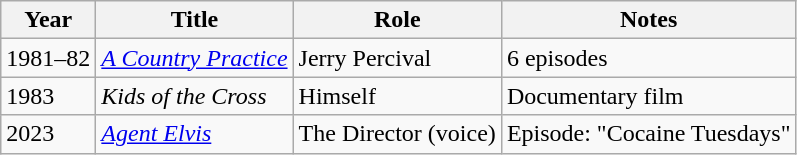<table class="wikitable">
<tr>
<th>Year</th>
<th>Title</th>
<th>Role</th>
<th>Notes</th>
</tr>
<tr>
<td>1981–82</td>
<td><em><a href='#'>A Country Practice</a></em></td>
<td>Jerry Percival</td>
<td>6 episodes</td>
</tr>
<tr>
<td>1983</td>
<td><em>Kids of the Cross</em></td>
<td>Himself</td>
<td>Documentary film</td>
</tr>
<tr>
<td>2023</td>
<td><em><a href='#'>Agent Elvis</a></em></td>
<td>The Director (voice)</td>
<td>Episode: "Cocaine Tuesdays"</td>
</tr>
</table>
